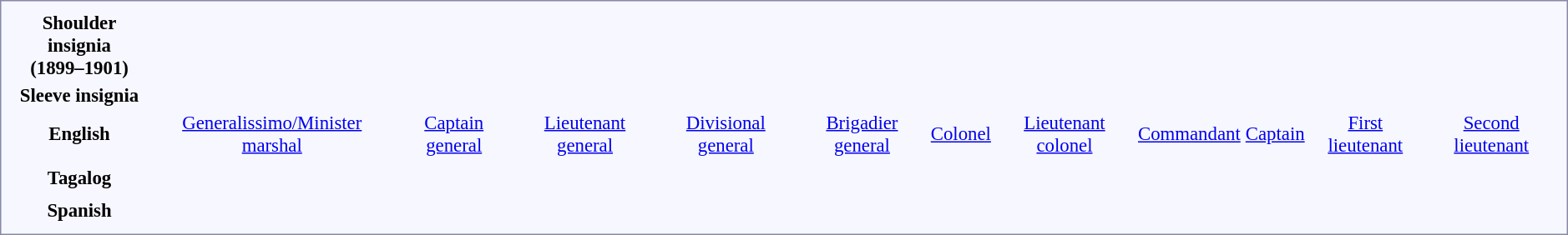<table style="border:1px solid #8888aa; background-color:#f7f8ff; padding:5px; font-size:95%; margin: 0px 12px 12px 0px; text-align:center;">
<tr>
<th>Shoulder insignia<br>(1899–1901)</th>
<td colspan=2></td>
<td colspan=2></td>
<td colspan=2></td>
<td colspan=2></td>
<td colspan=2></td>
<td colspan=2></td>
<td colspan=2></td>
<td colspan=2></td>
<td colspan=2></td>
<td colspan=3></td>
<td colspan=3></td>
</tr>
<tr>
<th>Sleeve insignia</th>
<td colspan=2></td>
<td colspan=2></td>
<td colspan=2></td>
<td colspan=2></td>
<td colspan=2></td>
<td colspan=2></td>
<td colspan=2></td>
<td colspan=2></td>
<td colspan=2></td>
<td colspan=3></td>
<td colspan=3></td>
</tr>
<tr>
<th>English</th>
<td colspan=2><a href='#'>Generalissimo/Minister marshal</a></td>
<td colspan=2><a href='#'>Captain general</a></td>
<td colspan=2><a href='#'>Lieutenant general</a></td>
<td colspan=2><a href='#'>Divisional general</a></td>
<td colspan=2><a href='#'>Brigadier general</a></td>
<td colspan=2><a href='#'>Colonel</a></td>
<td colspan=2><a href='#'>Lieutenant colonel</a></td>
<td colspan=2><a href='#'>Commandant</a></td>
<td colspan=2><a href='#'>Captain</a></td>
<td colspan=3><a href='#'>First lieutenant</a></td>
<td colspan=3><a href='#'>Second lieutenant</a></td>
</tr>
<tr>
<td colspan=36></td>
</tr>
<tr>
<th>Tagalog</th>
<td colspan=2></td>
<td colspan=2></td>
<td colspan=2></td>
<td colspan=2></td>
<td colspan=2></td>
<td colspan=2></td>
<td colspan=2></td>
<td colspan=2></td>
<td colspan=2></td>
<td colspan=3></td>
<td colspan=3></td>
</tr>
<tr>
<td colspan=36></td>
</tr>
<tr>
<th>Spanish</th>
<td colspan=2></td>
<td colspan=2></td>
<td colspan=2></td>
<td colspan=2></td>
<td colspan=2></td>
<td colspan=2></td>
<td colspan=2></td>
<td colspan=2></td>
<td colspan=2></td>
<td colspan=3></td>
<td colspan=3></td>
</tr>
<tr>
</tr>
</table>
